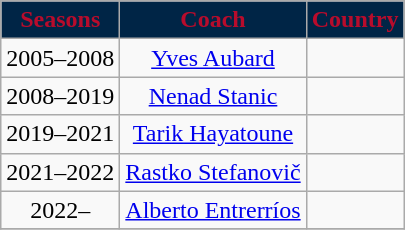<table class="wikitable" style="text-align: center;">
<tr>
<th style="color:#B80C2C; background:#002546">Seasons</th>
<th style="color:#B80C2C; background:#002546">Coach</th>
<th style="color:#B80C2C; background:#002546">Country</th>
</tr>
<tr>
<td style="text-align: center">2005–2008</td>
<td style="text-align: center"><a href='#'>Yves Aubard</a></td>
<td style="text-align: center"></td>
</tr>
<tr>
<td style="text-align: center">2008–2019</td>
<td style="text-align: center"><a href='#'>Nenad Stanic</a></td>
<td style="text-align: center"></td>
</tr>
<tr>
<td style="text-align: center">2019–2021</td>
<td style="text-align: center"><a href='#'>Tarik Hayatoune</a></td>
<td style="text-align: center"></td>
</tr>
<tr>
<td style="text-align: center">2021–2022</td>
<td style="text-align: center"><a href='#'>Rastko Stefanovič</a></td>
<td style="text-align: center"></td>
</tr>
<tr>
<td style="text-align: center">2022–</td>
<td style="text-align: center"><a href='#'>Alberto Entrerríos</a></td>
<td style="text-align: center"></td>
</tr>
<tr>
</tr>
</table>
